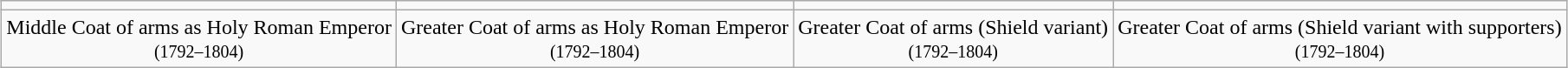<table class="wikitable" style="margin:1em auto; text-align:center;">
<tr>
<td></td>
<td></td>
<td></td>
<td></td>
</tr>
<tr>
<td>Middle Coat of arms as Holy Roman Emperor<br><small>(1792–1804)</small></td>
<td>Greater Coat of arms as Holy Roman Emperor<br><small>(1792–1804)</small></td>
<td>Greater Coat of arms (Shield variant)<br><small>(1792–1804)</small></td>
<td>Greater Coat of arms (Shield variant with supporters)<br><small>(1792–1804)</small></td>
</tr>
</table>
